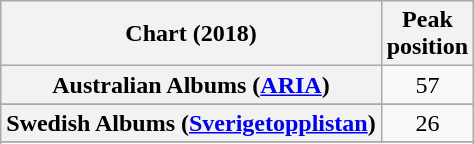<table class="wikitable sortable plainrowheaders" style="text-align:center">
<tr>
<th scope="col">Chart (2018)</th>
<th scope="col">Peak<br> position</th>
</tr>
<tr>
<th scope="row">Australian Albums (<a href='#'>ARIA</a>)</th>
<td>57</td>
</tr>
<tr>
</tr>
<tr>
</tr>
<tr>
</tr>
<tr>
</tr>
<tr>
</tr>
<tr>
</tr>
<tr>
</tr>
<tr>
<th scope="row">Swedish Albums (<a href='#'>Sverigetopplistan</a>)</th>
<td>26</td>
</tr>
<tr>
</tr>
<tr>
</tr>
<tr>
</tr>
</table>
